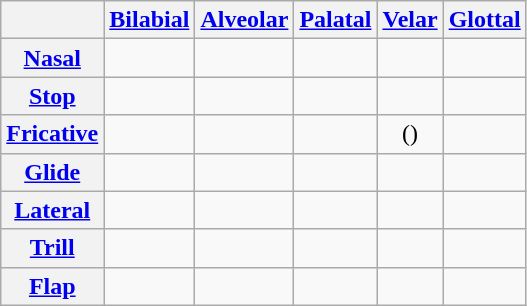<table class="wikitable" style="text-align:center;">
<tr>
<th></th>
<th><a href='#'>Bilabial</a></th>
<th><a href='#'>Alveolar</a></th>
<th><a href='#'>Palatal</a></th>
<th><a href='#'>Velar</a></th>
<th><a href='#'>Glottal</a></th>
</tr>
<tr>
<th><a href='#'>Nasal</a></th>
<td></td>
<td></td>
<td></td>
<td></td>
<td></td>
</tr>
<tr>
<th><a href='#'>Stop</a></th>
<td> </td>
<td> </td>
<td></td>
<td> </td>
<td></td>
</tr>
<tr>
<th><a href='#'>Fricative</a></th>
<td></td>
<td></td>
<td> </td>
<td>()</td>
<td></td>
</tr>
<tr>
<th><a href='#'>Glide</a></th>
<td></td>
<td></td>
<td></td>
<td></td>
<td></td>
</tr>
<tr>
<th><a href='#'>Lateral</a></th>
<td></td>
<td></td>
<td></td>
<td></td>
<td></td>
</tr>
<tr>
<th><a href='#'>Trill</a></th>
<td></td>
<td></td>
<td></td>
<td></td>
<td></td>
</tr>
<tr>
<th><a href='#'>Flap</a></th>
<td></td>
<td></td>
<td></td>
<td></td>
<td></td>
</tr>
</table>
